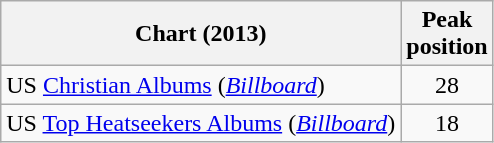<table class="wikitable sortable">
<tr>
<th>Chart (2013)</th>
<th>Peak<br>position</th>
</tr>
<tr>
<td>US <a href='#'>Christian Albums</a> (<em><a href='#'>Billboard</a></em>)</td>
<td align=center>28</td>
</tr>
<tr>
<td>US <a href='#'>Top Heatseekers Albums</a> (<em><a href='#'>Billboard</a></em>)</td>
<td align=center>18</td>
</tr>
</table>
